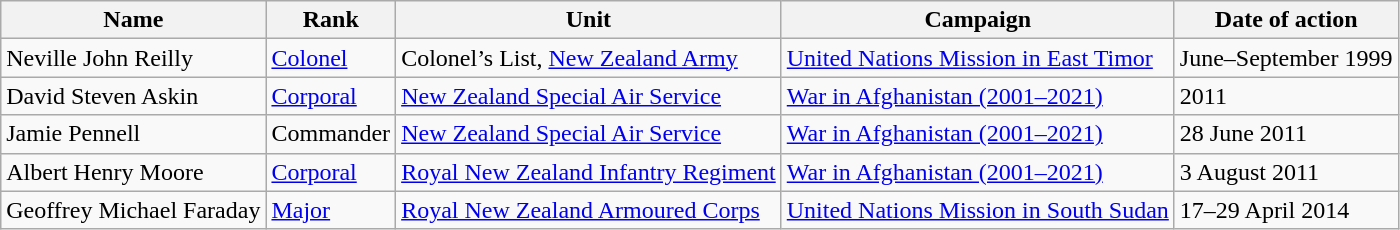<table class="wikitable sortable">
<tr>
<th>Name</th>
<th>Rank</th>
<th>Unit</th>
<th>Campaign</th>
<th>Date of action</th>
</tr>
<tr>
<td data-sort-value="Reilly, Neville John">Neville John Reilly</td>
<td data-sort-value="14"><a href='#'>Colonel</a></td>
<td>Colonel’s List, <a href='#'>New Zealand Army</a></td>
<td><a href='#'>United Nations Mission in East Timor</a></td>
<td data-sort-value="1999-06-01">June–September 1999</td>
</tr>
<tr>
<td data-sort-value="Askin, David Steven">David Steven Askin</td>
<td data-sort-value="3"><a href='#'>Corporal</a></td>
<td><a href='#'>New Zealand Special Air Service</a></td>
<td><a href='#'>War in Afghanistan (2001–2021)</a></td>
<td data-sort-value="2011-01-01">2011</td>
</tr>
<tr>
<td data-sort-value="Pennell, Jamie">Jamie Pennell</td>
<td data-sort-value="0">Commander</td>
<td><a href='#'>New Zealand Special Air Service</a></td>
<td><a href='#'>War in Afghanistan (2001–2021)</a></td>
<td data-sort-value="2011-06-28">28 June 2011</td>
</tr>
<tr>
<td data-sort-value="Moore, Albert Henry">Albert Henry Moore</td>
<td data-sort-value="3"><a href='#'>Corporal</a></td>
<td><a href='#'>Royal New Zealand Infantry Regiment</a></td>
<td><a href='#'>War in Afghanistan (2001–2021)</a></td>
<td data-sort-value="2011-08-03">3 August 2011</td>
</tr>
<tr>
<td data-sort-value="Faraday, Geoffrey Michael">Geoffrey Michael Faraday</td>
<td data-sort-value="12"><a href='#'>Major</a></td>
<td><a href='#'>Royal New Zealand Armoured Corps</a></td>
<td><a href='#'>United Nations Mission in South Sudan</a></td>
<td data-sort-value="2014-04-17">17–29 April 2014</td>
</tr>
</table>
